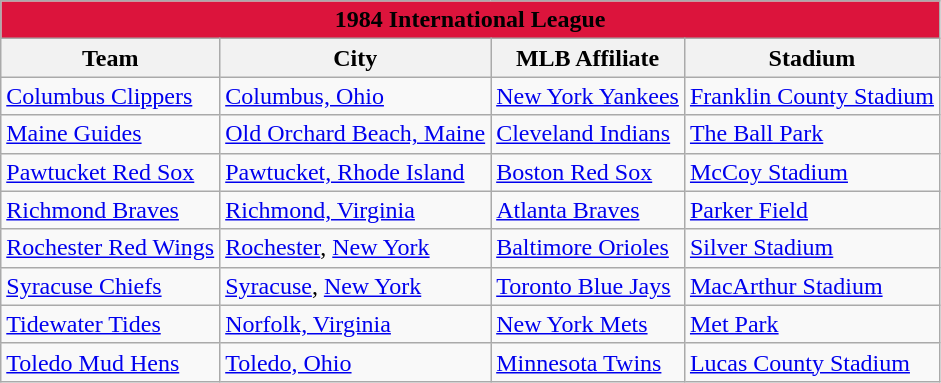<table class="wikitable" style="width:auto">
<tr>
<td bgcolor="#DC143C" align="center" colspan="7"><strong><span>1984 International League</span></strong></td>
</tr>
<tr>
<th>Team</th>
<th>City</th>
<th>MLB Affiliate</th>
<th>Stadium</th>
</tr>
<tr>
<td><a href='#'>Columbus Clippers</a></td>
<td><a href='#'>Columbus, Ohio</a></td>
<td><a href='#'>New York Yankees</a></td>
<td><a href='#'>Franklin County Stadium</a></td>
</tr>
<tr>
<td><a href='#'>Maine Guides</a></td>
<td><a href='#'>Old Orchard Beach, Maine</a></td>
<td><a href='#'>Cleveland Indians</a></td>
<td><a href='#'>The Ball Park</a></td>
</tr>
<tr>
<td><a href='#'>Pawtucket Red Sox</a></td>
<td><a href='#'>Pawtucket, Rhode Island</a></td>
<td><a href='#'>Boston Red Sox</a></td>
<td><a href='#'>McCoy Stadium</a></td>
</tr>
<tr>
<td><a href='#'>Richmond Braves</a></td>
<td><a href='#'>Richmond, Virginia</a></td>
<td><a href='#'>Atlanta Braves</a></td>
<td><a href='#'>Parker Field</a></td>
</tr>
<tr>
<td><a href='#'>Rochester Red Wings</a></td>
<td><a href='#'>Rochester</a>, <a href='#'>New York</a></td>
<td><a href='#'>Baltimore Orioles</a></td>
<td><a href='#'>Silver Stadium</a></td>
</tr>
<tr>
<td><a href='#'>Syracuse Chiefs</a></td>
<td><a href='#'>Syracuse</a>, <a href='#'>New York</a></td>
<td><a href='#'>Toronto Blue Jays</a></td>
<td><a href='#'>MacArthur Stadium</a></td>
</tr>
<tr>
<td><a href='#'>Tidewater Tides</a></td>
<td><a href='#'>Norfolk, Virginia</a></td>
<td><a href='#'>New York Mets</a></td>
<td><a href='#'>Met Park</a></td>
</tr>
<tr>
<td><a href='#'>Toledo Mud Hens</a></td>
<td><a href='#'>Toledo, Ohio</a></td>
<td><a href='#'>Minnesota Twins</a></td>
<td><a href='#'>Lucas County Stadium</a></td>
</tr>
</table>
